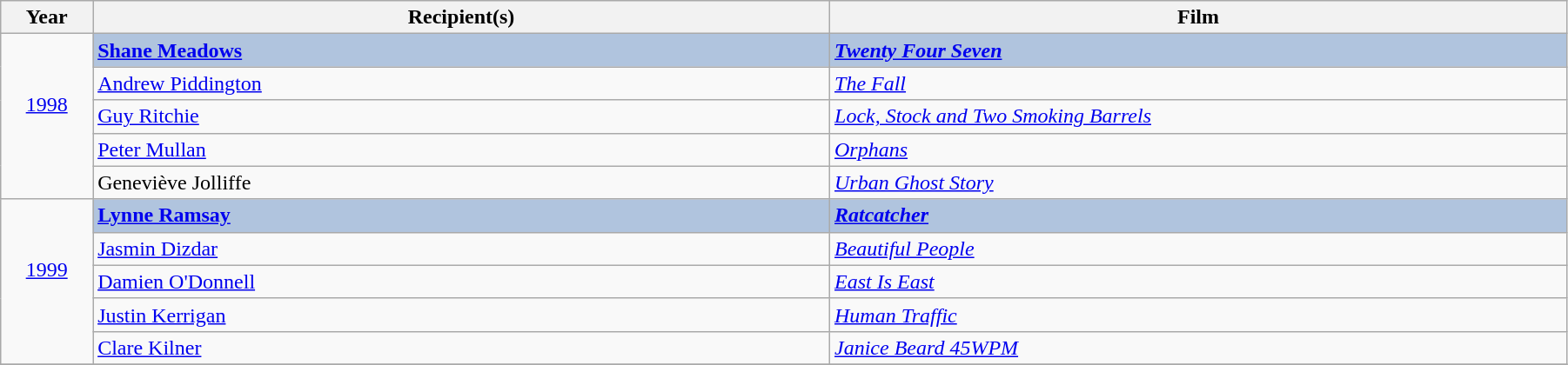<table class="wikitable" width="95%" cellpadding="5">
<tr>
<th width="5%">Year</th>
<th width="40%">Recipient(s)</th>
<th width="40%">Film</th>
</tr>
<tr>
<td rowspan="5" style="text-align:center;"><a href='#'>1998</a><br><br></td>
<td style="background:#B0C4DE"><strong><a href='#'>Shane Meadows</a></strong></td>
<td style="background:#B0C4DE"><strong><em><a href='#'>Twenty Four Seven</a></em></strong></td>
</tr>
<tr>
<td><a href='#'>Andrew Piddington</a></td>
<td><em><a href='#'>The Fall</a></em></td>
</tr>
<tr>
<td><a href='#'>Guy Ritchie</a></td>
<td><em><a href='#'>Lock, Stock and Two Smoking Barrels</a></em></td>
</tr>
<tr>
<td><a href='#'>Peter Mullan</a></td>
<td><em><a href='#'>Orphans</a></em></td>
</tr>
<tr>
<td>Geneviève Jolliffe</td>
<td><em><a href='#'>Urban Ghost Story</a></em></td>
</tr>
<tr>
<td rowspan="5" style="text-align:center;"><a href='#'>1999</a><br><br></td>
<td style="background:#B0C4DE"><strong><a href='#'>Lynne Ramsay</a></strong></td>
<td style="background:#B0C4DE"><strong><em><a href='#'>Ratcatcher</a></em></strong></td>
</tr>
<tr>
<td><a href='#'>Jasmin Dizdar</a></td>
<td><em><a href='#'>Beautiful People</a></em></td>
</tr>
<tr>
<td><a href='#'>Damien O'Donnell</a></td>
<td><em><a href='#'>East Is East</a></em></td>
</tr>
<tr>
<td><a href='#'>Justin Kerrigan</a></td>
<td><em><a href='#'>Human Traffic</a></em></td>
</tr>
<tr>
<td><a href='#'>Clare Kilner</a></td>
<td><em><a href='#'>Janice Beard 45WPM</a></em></td>
</tr>
<tr>
</tr>
</table>
